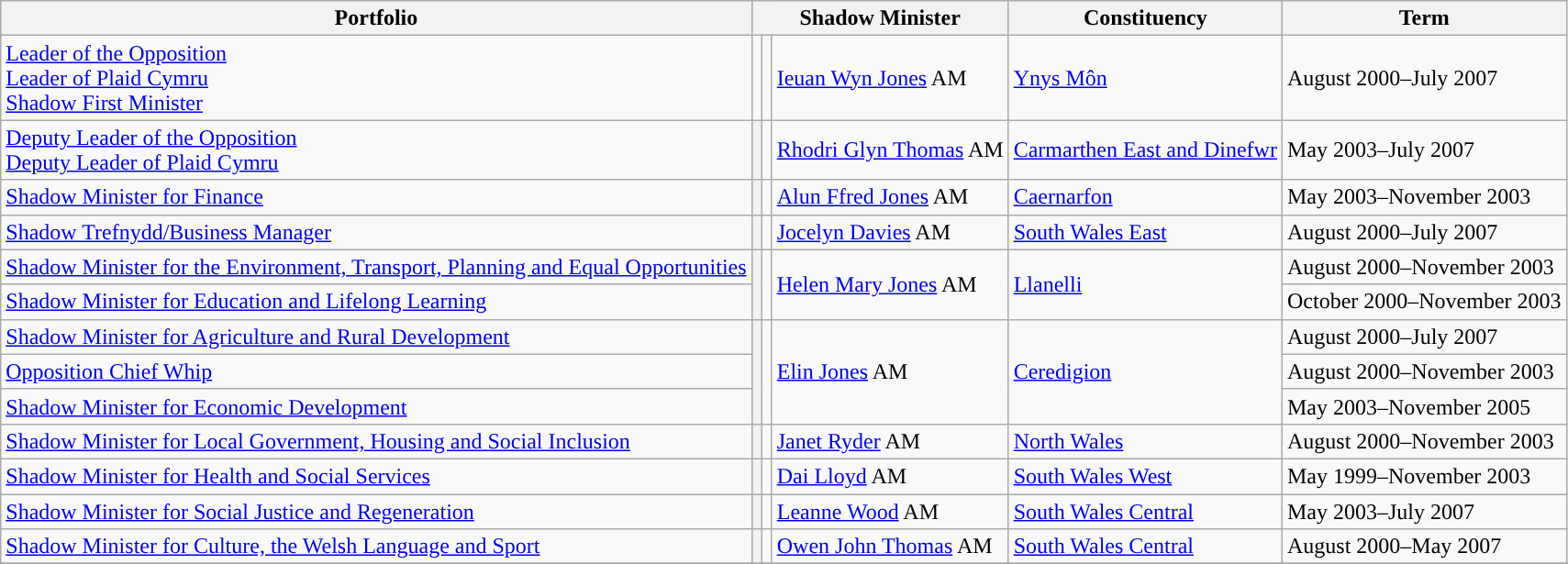<table class="wikitable">
<tr>
<th colspan="1">Portfolio</th>
<th colspan="3">Shadow Minister</th>
<th colspan="1">Constituency</th>
<th colspan="1">Term</th>
</tr>
<tr>
<td><a href='#'>Leader of the Opposition</a><br><a href='#'>Leader of Plaid Cymru</a><br><a href='#'>Shadow First Minister</a></td>
<td style="background: "></td>
<td></td>
<td><a href='#'>Ieuan Wyn Jones</a> AM</td>
<td><a href='#'>Ynys Môn</a></td>
<td>August 2000–July 2007</td>
</tr>
<tr>
<td><a href='#'>Deputy Leader of the Opposition</a><br><a href='#'>Deputy Leader of Plaid Cymru</a></td>
<th style="background: "></th>
<td></td>
<td><a href='#'>Rhodri Glyn Thomas</a> AM</td>
<td><a href='#'>Carmarthen East and Dinefwr</a></td>
<td>May 2003–July 2007</td>
</tr>
<tr>
<td><a href='#'>Shadow Minister for Finance</a></td>
<th style="background: "></th>
<td></td>
<td><a href='#'>Alun Ffred Jones</a> AM</td>
<td><a href='#'>Caernarfon</a></td>
<td>May 2003–November 2003</td>
</tr>
<tr>
<td><a href='#'>Shadow Trefnydd/Business Manager</a></td>
<th style="background: "></th>
<td></td>
<td><a href='#'>Jocelyn Davies</a> AM</td>
<td><a href='#'>South Wales East</a></td>
<td>August 2000–July 2007</td>
</tr>
<tr>
<td><a href='#'>Shadow Minister for the Environment, Transport, Planning and Equal Opportunities</a></td>
<th rowspan="2" style="background-color: "></th>
<td rowspan="2"></td>
<td rowspan="2"><a href='#'>Helen Mary Jones</a> AM</td>
<td rowspan="2"><a href='#'>Llanelli</a></td>
<td>August 2000–November 2003</td>
</tr>
<tr>
<td><a href='#'>Shadow Minister for Education and Lifelong Learning</a></td>
<td>October 2000–November 2003</td>
</tr>
<tr>
<td><a href='#'>Shadow Minister for Agriculture and Rural Development</a></td>
<th rowspan="3" style="background-color: "></th>
<td rowspan="3"></td>
<td rowspan="3"><a href='#'>Elin Jones</a> AM</td>
<td rowspan="3"><a href='#'>Ceredigion</a></td>
<td>August 2000–July 2007</td>
</tr>
<tr>
<td><a href='#'>Opposition Chief Whip</a></td>
<td>August 2000–November 2003</td>
</tr>
<tr>
<td><a href='#'>Shadow Minister for Economic Development</a></td>
<td>May 2003–November 2005</td>
</tr>
<tr>
<td><a href='#'>Shadow Minister for Local Government, Housing and Social Inclusion</a></td>
<th style="background-color: "></th>
<td></td>
<td><a href='#'>Janet Ryder</a> AM</td>
<td><a href='#'>North Wales</a></td>
<td>August 2000–November 2003</td>
</tr>
<tr>
<td><a href='#'>Shadow Minister for Health and Social Services</a></td>
<th style="background-color: "></th>
<td></td>
<td><a href='#'>Dai Lloyd</a> AM</td>
<td><a href='#'>South Wales West</a></td>
<td>May 1999–November 2003</td>
</tr>
<tr>
<td><a href='#'>Shadow Minister for Social Justice and Regeneration</a></td>
<th style="background-color: "></th>
<td></td>
<td><a href='#'>Leanne Wood</a> AM</td>
<td><a href='#'>South Wales Central</a></td>
<td>May 2003–July 2007</td>
</tr>
<tr>
<td><a href='#'>Shadow Minister for Culture, the Welsh Language and Sport</a></td>
<th style="background-color: "></th>
<td></td>
<td><a href='#'>Owen John Thomas</a> AM</td>
<td><a href='#'>South Wales Central</a></td>
<td>August 2000–May 2007</td>
</tr>
<tr>
</tr>
</table>
